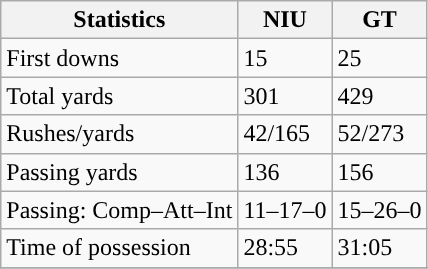<table class="wikitable" style="float: left;">
<tr>
<th>Statistics</th>
<th>NIU</th>
<th>GT</th>
</tr>
<tr>
<td>First downs</td>
<td>15</td>
<td>25</td>
</tr>
<tr>
<td>Total yards</td>
<td>301</td>
<td>429</td>
</tr>
<tr>
<td>Rushes/yards</td>
<td>42/165</td>
<td>52/273</td>
</tr>
<tr>
<td>Passing yards</td>
<td>136</td>
<td>156</td>
</tr>
<tr>
<td>Passing: Comp–Att–Int</td>
<td>11–17–0</td>
<td>15–26–0</td>
</tr>
<tr>
<td>Time of possession</td>
<td>28:55</td>
<td>31:05</td>
</tr>
<tr>
</tr>
</table>
